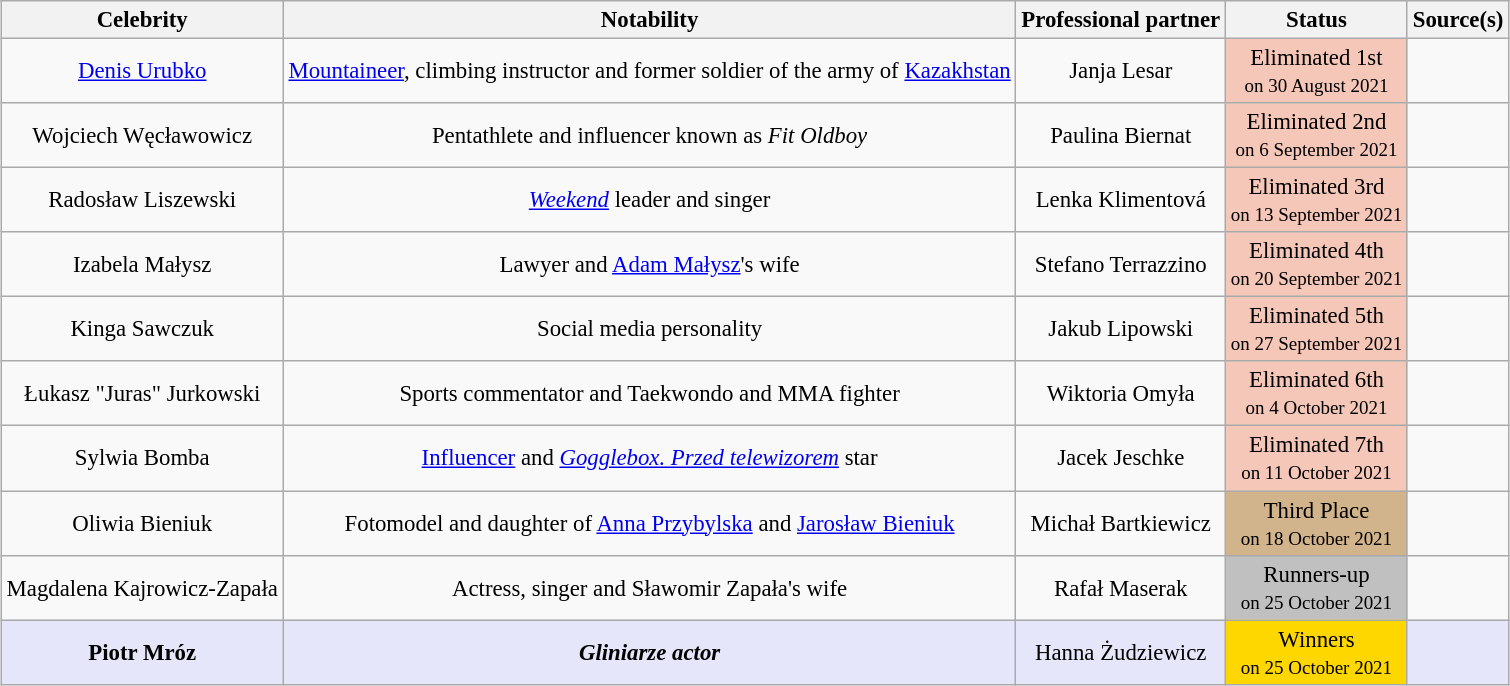<table class="wikitable plainrowheaders sortable" style="margin:auto; text-align:center; font-size:95%;">
<tr>
<th scope="col">Celebrity</th>
<th scope="col">Notability</th>
<th scope="col">Professional partner</th>
<th scope="col">Status</th>
<th scope="col">Source(s)</th>
</tr>
<tr>
<td scope="row"><a href='#'>Denis Urubko</a></td>
<td><a href='#'>Mountaineer</a>, climbing instructor and former soldier of the army of <a href='#'>Kazakhstan</a></td>
<td>Janja Lesar</td>
<td style="background:#f4c7b8;">Eliminated 1st<br><small>on 30 August 2021</small></td>
<td></td>
</tr>
<tr>
<td scope="row">Wojciech Węcławowicz</td>
<td>Pentathlete and influencer known as <em>Fit Oldboy</em></td>
<td>Paulina Biernat</td>
<td style="background:#f4c7b8;">Eliminated 2nd<br><small>on 6 September 2021</small></td>
<td></td>
</tr>
<tr>
<td scope="row">Radosław Liszewski</td>
<td><em><a href='#'>Weekend</a></em> leader and singer</td>
<td>Lenka Klimentová</td>
<td style="background:#f4c7b8;">Eliminated 3rd<br><small>on 13 September 2021</small></td>
<td></td>
</tr>
<tr>
<td scope="row">Izabela Małysz</td>
<td>Lawyer and <a href='#'>Adam Małysz</a>'s wife</td>
<td>Stefano Terrazzino</td>
<td style="background:#f4c7b8;">Eliminated 4th<br><small>on 20 September 2021</small></td>
<td></td>
</tr>
<tr>
<td scope="row">Kinga Sawczuk</td>
<td>Social media personality</td>
<td>Jakub Lipowski</td>
<td style="background:#f4c7b8;">Eliminated 5th<br><small>on 27 September 2021</small></td>
<td></td>
</tr>
<tr>
<td scope="row">Łukasz "Juras" Jurkowski</td>
<td>Sports commentator and Taekwondo and MMA fighter</td>
<td>Wiktoria Omyła</td>
<td style="background:#f4c7b8;">Eliminated 6th<br><small>on 4 October 2021</small></td>
<td></td>
</tr>
<tr>
<td scope="row">Sylwia Bomba</td>
<td><a href='#'>Influencer</a> and <em><a href='#'>Gogglebox. Przed telewizorem</a></em> star</td>
<td>Jacek Jeschke</td>
<td style="background:#f4c7b8;">Eliminated 7th<br><small>on 11 October 2021</small></td>
<td></td>
</tr>
<tr>
<td scope="row">Oliwia Bieniuk</td>
<td>Fotomodel and daughter of <a href='#'>Anna Przybylska</a> and <a href='#'>Jarosław Bieniuk</a></td>
<td>Michał Bartkiewicz</td>
<td style="background:tan;">Third Place<br><small>on 18 October 2021</small></td>
<td></td>
</tr>
<tr>
<td scope="row">Magdalena Kajrowicz-Zapała</td>
<td>Actress, singer and Sławomir Zapała's wife</td>
<td>Rafał Maserak</td>
<td align="center" style="background:silver">Runners-up<br><small>on 25 October 2021</small></td>
<td></td>
</tr>
<tr>
<td style="background:lavender;"><strong>Piotr Mróz</strong></td>
<td style="background:lavender;"><strong><em>Gliniarze<em> actor<strong></td>
<td style="background:lavender;"></strong>Hanna Żudziewicz<strong></td>
<td style="background:gold"></strong>Winners<br><small>on 25 October 2021</small><strong></td>
<td style="background:lavender;"></td>
</tr>
</table>
